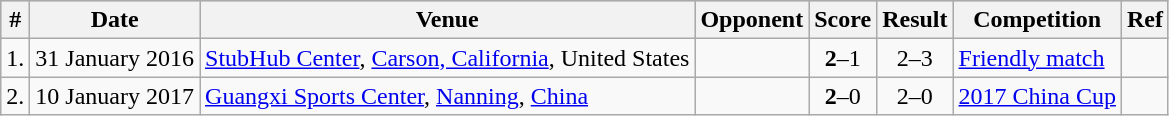<table class="wikitable" style="text-align: left;">
<tr bgcolor="#CCCCCC" align="center">
<th>#</th>
<th>Date</th>
<th>Venue</th>
<th>Opponent</th>
<th>Score</th>
<th>Result</th>
<th>Competition</th>
<th>Ref</th>
</tr>
<tr>
<td>1.</td>
<td>31 January 2016</td>
<td><a href='#'>StubHub Center</a>, <a href='#'>Carson, California</a>, United States</td>
<td></td>
<td align="center"><strong>2</strong>–1</td>
<td align="center">2–3</td>
<td><a href='#'>Friendly match</a></td>
<td></td>
</tr>
<tr>
<td>2.</td>
<td>10 January 2017</td>
<td><a href='#'>Guangxi Sports Center</a>, <a href='#'>Nanning</a>, <a href='#'>China</a></td>
<td></td>
<td align="center"><strong>2</strong>–0</td>
<td align="center">2–0</td>
<td><a href='#'>2017 China Cup</a></td>
<td></td>
</tr>
</table>
